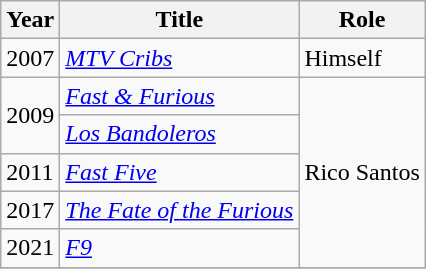<table class="wikitable">
<tr>
<th>Year</th>
<th>Title</th>
<th>Role</th>
</tr>
<tr>
<td>2007</td>
<td><em><a href='#'>MTV Cribs</a></em></td>
<td>Himself</td>
</tr>
<tr>
<td rowspan="2">2009</td>
<td><em><a href='#'>Fast & Furious</a></em></td>
<td rowspan="5">Rico Santos</td>
</tr>
<tr>
<td><em><a href='#'>Los Bandoleros</a></em></td>
</tr>
<tr>
<td>2011</td>
<td><em><a href='#'>Fast Five</a></em></td>
</tr>
<tr>
<td>2017</td>
<td><em><a href='#'>The Fate of the Furious</a></em></td>
</tr>
<tr>
<td>2021</td>
<td><em><a href='#'>F9</a></em></td>
</tr>
<tr>
</tr>
</table>
